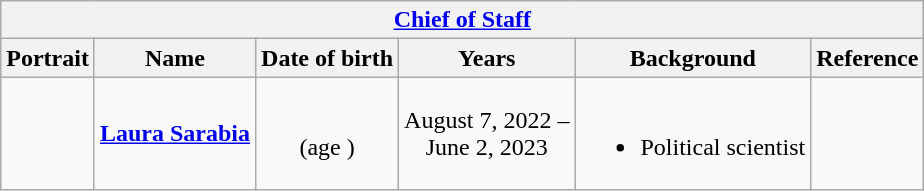<table class="wikitable collapsible" style="text-align:center;">
<tr>
<th colspan="6"><a href='#'>Chief of Staff</a></th>
</tr>
<tr>
<th>Portrait</th>
<th>Name</th>
<th>Date of birth</th>
<th>Years</th>
<th>Background</th>
<th>Reference</th>
</tr>
<tr>
<td></td>
<td><strong><a href='#'>Laura Sarabia</a></strong></td>
<td><br>(age )</td>
<td nowrap>August 7, 2022 –<br>June 2, 2023</td>
<td><br><ul><li>Political scientist</li></ul></td>
<td></td>
</tr>
</table>
